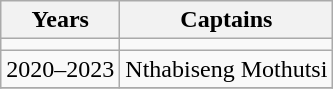<table class="wikitable collapsible">
<tr>
<th>Years</th>
<th>Captains</th>
</tr>
<tr>
<td></td>
</tr>
<tr>
<td>2020–2023</td>
<td>Nthabiseng Mothutsi</td>
</tr>
<tr>
</tr>
</table>
